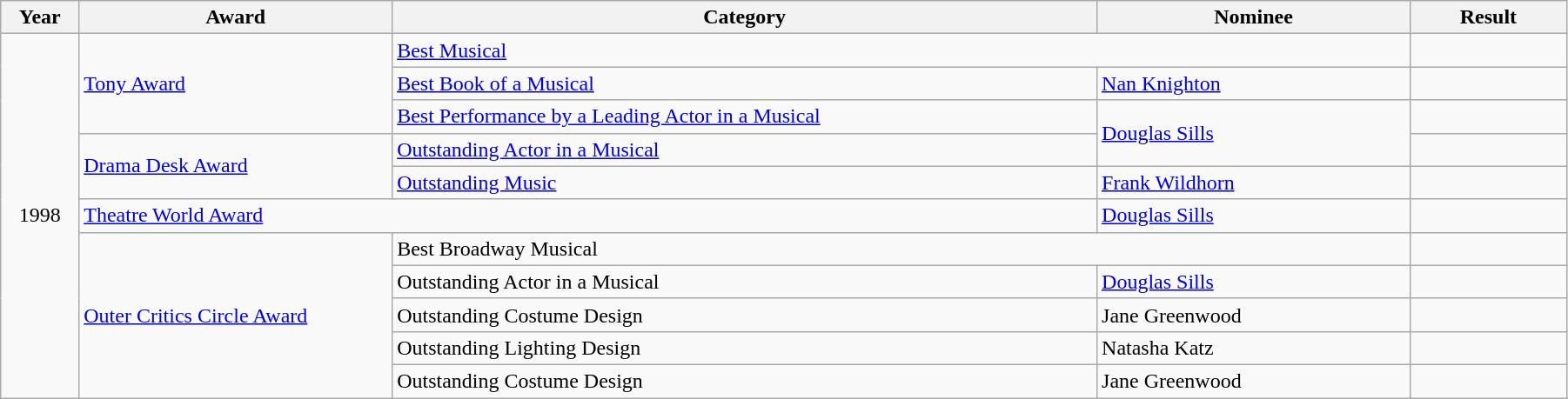<table class="wikitable" style="width:95%;">
<tr>
<th style="width:5%;">Year</th>
<th style="width:20%;">Award</th>
<th style="width:45%;">Category</th>
<th style="width:20%;">Nominee</th>
<th style="width:10%;">Result</th>
</tr>
<tr>
<td rowspan="11" style="text-align:center;">1998</td>
<td rowspan="3"><a href='#'>Tony Award</a></td>
<td colspan="2"><a href='#'>Best Musical</a></td>
<td></td>
</tr>
<tr>
<td><a href='#'>Best Book of a Musical</a></td>
<td><a href='#'>Nan Knighton</a></td>
<td></td>
</tr>
<tr>
<td><a href='#'>Best Performance by a Leading Actor in a Musical</a></td>
<td rowspan="2"><a href='#'>Douglas Sills</a></td>
<td></td>
</tr>
<tr>
<td rowspan="2"><a href='#'>Drama Desk Award</a></td>
<td><a href='#'>Outstanding Actor in a Musical</a></td>
<td></td>
</tr>
<tr>
<td><a href='#'>Outstanding Music</a></td>
<td><a href='#'>Frank Wildhorn</a></td>
<td></td>
</tr>
<tr>
<td colspan="2"><a href='#'>Theatre World Award</a></td>
<td><a href='#'>Douglas Sills</a></td>
<td></td>
</tr>
<tr>
<td rowspan="5"><a href='#'>Outer Critics Circle Award</a></td>
<td colspan="2">Best Broadway Musical</td>
<td></td>
</tr>
<tr>
<td>Outstanding Actor in a Musical</td>
<td><a href='#'>Douglas Sills</a></td>
<td></td>
</tr>
<tr>
<td>Outstanding Costume Design</td>
<td>Jane Greenwood</td>
<td></td>
</tr>
<tr>
<td>Outstanding Lighting Design</td>
<td>Natasha Katz</td>
<td></td>
</tr>
<tr>
<td>Outstanding Costume Design</td>
<td>Jane Greenwood</td>
<td></td>
</tr>
</table>
